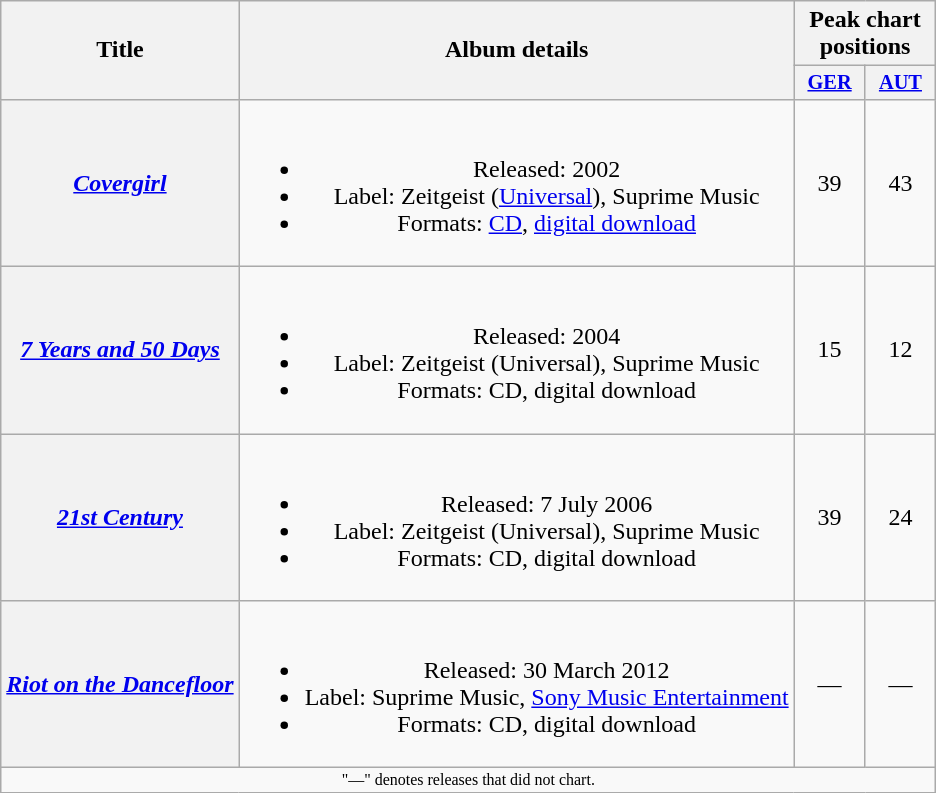<table class="wikitable plainrowheaders" style="text-align:center;">
<tr>
<th scope="col" rowspan="2">Title</th>
<th scope="col" rowspan="2">Album details</th>
<th scope="col" colspan="2">Peak chart positions</th>
</tr>
<tr>
<th scope="col" style="width:3em;font-size:85%;"><a href='#'>GER</a> <br></th>
<th scope="col" style="width:3em;font-size:85%;"><a href='#'>AUT</a> <br></th>
</tr>
<tr>
<th scope="row"><em><a href='#'>Covergirl</a></em></th>
<td><br><ul><li>Released: 2002</li><li>Label: Zeitgeist (<a href='#'>Universal</a>), Suprime Music</li><li>Formats: <a href='#'>CD</a>, <a href='#'>digital download</a></li></ul></td>
<td>39</td>
<td>43</td>
</tr>
<tr>
<th scope="row"><em><a href='#'>7 Years and 50 Days</a></em></th>
<td><br><ul><li>Released: 2004</li><li>Label: Zeitgeist (Universal), Suprime Music</li><li>Formats: CD, digital download</li></ul></td>
<td>15</td>
<td>12</td>
</tr>
<tr>
<th scope="row"><em><a href='#'>21st Century</a></em></th>
<td><br><ul><li>Released: 7 July 2006</li><li>Label: Zeitgeist (Universal), Suprime Music</li><li>Formats: CD, digital download</li></ul></td>
<td>39</td>
<td>24</td>
</tr>
<tr>
<th scope="row"><em><a href='#'>Riot on the Dancefloor</a></em></th>
<td><br><ul><li>Released: 30 March 2012</li><li>Label: Suprime Music, <a href='#'>Sony Music Entertainment</a></li><li>Formats: CD, digital download</li></ul></td>
<td>—</td>
<td>—</td>
</tr>
<tr>
<td colspan="15" style="font-size:8pt">"—" denotes releases that did not chart.</td>
</tr>
</table>
